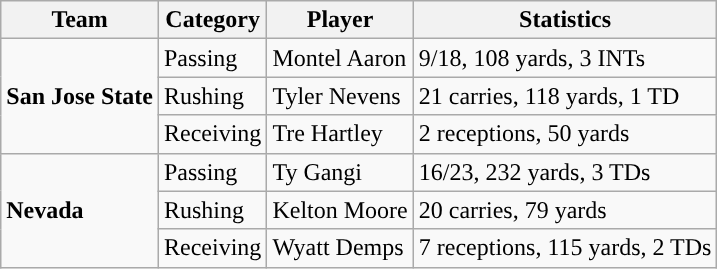<table class="wikitable" style="float: left;">
<tr>
<th>Team</th>
<th>Category</th>
<th>Player</th>
<th>Statistics</th>
</tr>
<tr>
<td rowspan=3><strong>San Jose State</strong></td>
<td>Passing</td>
<td>Montel Aaron</td>
<td>9/18, 108 yards, 3 INTs</td>
</tr>
<tr>
<td>Rushing</td>
<td>Tyler Nevens</td>
<td>21 carries, 118 yards, 1 TD</td>
</tr>
<tr>
<td>Receiving</td>
<td>Tre Hartley</td>
<td>2 receptions, 50 yards</td>
</tr>
<tr>
<td rowspan=3><strong>Nevada</strong></td>
<td>Passing</td>
<td>Ty Gangi</td>
<td>16/23, 232 yards, 3 TDs</td>
</tr>
<tr>
<td>Rushing</td>
<td>Kelton Moore</td>
<td>20 carries, 79 yards</td>
</tr>
<tr>
<td>Receiving</td>
<td>Wyatt Demps</td>
<td>7 receptions, 115 yards, 2 TDs</td>
</tr>
</table>
